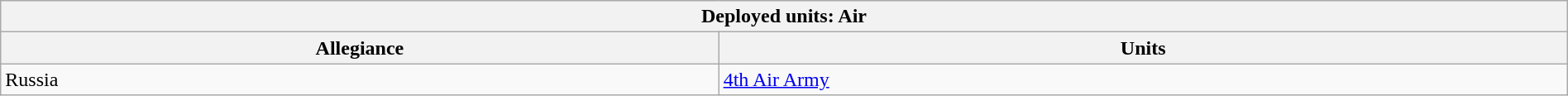<table class="wikitable collapsible collapsed" style="width: 100%; margin-left: 0; margin-right: 0;">
<tr>
<th colspan="2">Deployed units: Air</th>
</tr>
<tr>
<th>Allegiance</th>
<th>Units</th>
</tr>
<tr>
<td>Russia</td>
<td><a href='#'>4th Air Army</a></td>
</tr>
</table>
